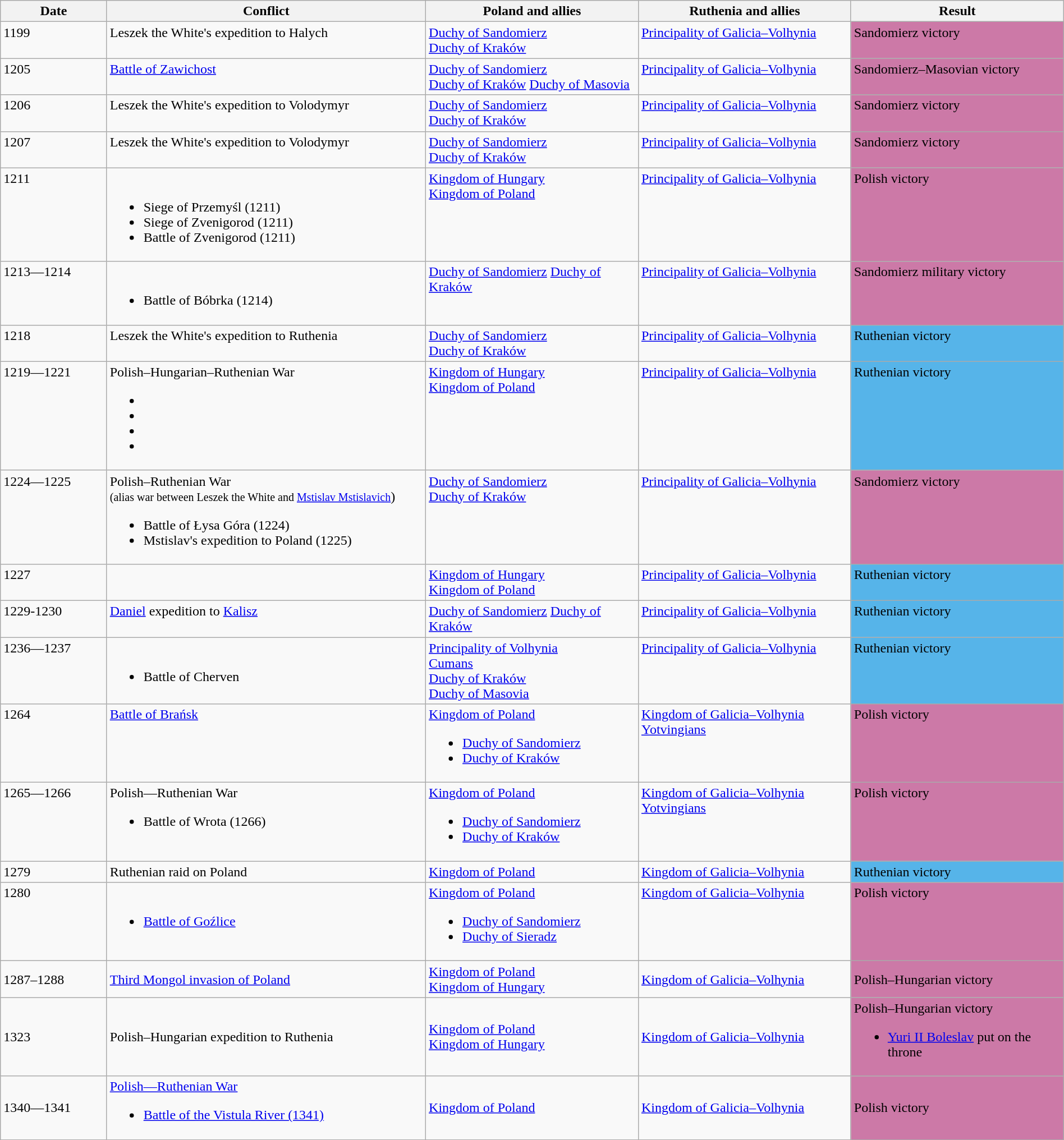<table class="wikitable sortable" width="100%">
<tr>
<th width="10%">Date</th>
<th width="30%">Conflict</th>
<th width="20%">Poland and allies</th>
<th width="20%">Ruthenia and allies</th>
<th width="20%">Result</th>
</tr>
<tr valign="top">
<td>1199</td>
<td>Leszek the White's expedition to Halych</td>
<td><a href='#'>Duchy of Sandomierz</a><br><a href='#'>Duchy of Kraków</a></td>
<td> <a href='#'>Principality of Galicia–Volhynia</a></td>
<td bgcolor="#CC79A7">Sandomierz victory</td>
</tr>
<tr valign="top">
<td>1205</td>
<td><a href='#'>Battle of Zawichost</a></td>
<td><a href='#'>Duchy of Sandomierz</a><br><a href='#'>Duchy of Kraków</a>

<a href='#'>Duchy of Masovia</a></td>
<td> <a href='#'>Principality of Galicia–Volhynia</a></td>
<td bgcolor="#CC79A7">Sandomierz–Masovian victory</td>
</tr>
<tr valign="top">
<td>1206</td>
<td>Leszek the White's expedition to Volodymyr</td>
<td><a href='#'>Duchy of Sandomierz</a><br><a href='#'>Duchy of Kraków</a></td>
<td> <a href='#'>Principality of Galicia–Volhynia</a></td>
<td bgcolor="#CC79A7">Sandomierz victory</td>
</tr>
<tr valign="top">
<td>1207</td>
<td>Leszek the White's expedition to Volodymyr</td>
<td><a href='#'>Duchy of Sandomierz</a><br><a href='#'>Duchy of Kraków</a></td>
<td> <a href='#'>Principality of Galicia–Volhynia</a></td>
<td bgcolor="#CC79A7">Sandomierz victory</td>
</tr>
<tr valign="top">
<td>1211</td>
<td><br><ul><li>Siege of Przemyśl (1211)</li><li>Siege of Zvenigorod (1211)</li><li>Battle of Zvenigorod (1211)</li></ul></td>
<td> <a href='#'>Kingdom of Hungary</a><br> <a href='#'>Kingdom of Poland</a></td>
<td> <a href='#'>Principality of Galicia–Volhynia</a></td>
<td bgcolor="#CC79A7">Polish victory</td>
</tr>
<tr valign="top">
<td>1213—1214</td>
<td><br><ul><li>Battle of Bóbrka (1214)</li></ul></td>
<td><a href='#'>Duchy of Sandomierz</a> <a href='#'>Duchy of Kraków</a></td>
<td> <a href='#'>Principality of Galicia–Volhynia</a></td>
<td bgcolor="#CC79A7">Sandomierz military victory</td>
</tr>
<tr valign="top">
<td>1218</td>
<td>Leszek the White's expedition to Ruthenia</td>
<td><a href='#'>Duchy of Sandomierz</a><br><a href='#'>Duchy of Kraków</a></td>
<td> <a href='#'>Principality of Galicia–Volhynia</a></td>
<td bgcolor="#56B4E9">Ruthenian victory</td>
</tr>
<tr valign="top">
<td>1219—1221</td>
<td>Polish–Hungarian–Ruthenian War<br><ul><li></li><li></li><li></li><li></li></ul></td>
<td> <a href='#'>Kingdom of Hungary</a><br> <a href='#'>Kingdom of Poland</a></td>
<td> <a href='#'>Principality of Galicia–Volhynia</a></td>
<td bgcolor="#56B4E9">Ruthenian victory</td>
</tr>
<tr valign="top">
<td>1224—1225</td>
<td>Polish–Ruthenian War<br><small>(alias war between Leszek the White and <a href='#'>Mstislav Mstislavich</a></small>)<br><ul><li>Battle of Łysa Góra (1224)</li><li>Mstislav's expedition to Poland (1225)</li></ul></td>
<td><a href='#'>Duchy of Sandomierz</a><br><a href='#'>Duchy of Kraków</a></td>
<td> <a href='#'>Principality of Galicia–Volhynia</a></td>
<td bgcolor="#CC79A7">Sandomierz  victory</td>
</tr>
<tr valign="top">
<td>1227</td>
<td></td>
<td> <a href='#'>Kingdom of Hungary</a><br> <a href='#'>Kingdom of Poland</a></td>
<td> <a href='#'>Principality of Galicia–Volhynia</a></td>
<td bgcolor="#56B4E9">Ruthenian victory</td>
</tr>
<tr valign="top">
<td>1229-1230</td>
<td><a href='#'>Daniel</a> expedition to <a href='#'>Kalisz</a></td>
<td><a href='#'>Duchy of Sandomierz</a> <a href='#'>Duchy of Kraków</a></td>
<td> <a href='#'>Principality of Galicia–Volhynia</a></td>
<td bgcolor="#56B4E9">Ruthenian victory</td>
</tr>
<tr valign="top">
<td>1236—1237</td>
<td><br><ul><li>Battle of Cherven</li></ul></td>
<td><a href='#'>Principality of Volhynia</a><br><a href='#'>Cumans</a><br><a href='#'>Duchy of Kraków</a><br><a href='#'>Duchy of Masovia</a></td>
<td> <a href='#'>Principality of Galicia–Volhynia</a></td>
<td bgcolor="#56B4E9">Ruthenian victory</td>
</tr>
<tr valign="top">
<td>1264</td>
<td><a href='#'>Battle of Brańsk</a></td>
<td> <a href='#'>Kingdom of Poland</a><br><ul><li><a href='#'>Duchy of Sandomierz</a></li><li><a href='#'>Duchy of Kraków</a></li></ul></td>
<td> <a href='#'>Kingdom of Galicia–Volhynia</a><br><a href='#'>Yotvingians</a></td>
<td bgcolor="#CC79A7">Polish victory</td>
</tr>
<tr valign="top">
<td>1265—1266</td>
<td>Polish—Ruthenian War<br><ul><li>Battle of Wrota (1266)</li></ul></td>
<td> <a href='#'>Kingdom of Poland</a><br><ul><li><a href='#'>Duchy of Sandomierz</a></li><li><a href='#'>Duchy of Kraków</a></li></ul></td>
<td> <a href='#'>Kingdom of Galicia–Volhynia</a><br><a href='#'>Yotvingians</a></td>
<td bgcolor="#CC79A7">Polish victory</td>
</tr>
<tr valign="top">
<td>1279</td>
<td>Ruthenian raid on Poland</td>
<td> <a href='#'>Kingdom of Poland</a></td>
<td> <a href='#'>Kingdom of Galicia–Volhynia</a></td>
<td bgcolor="#56B4E9">Ruthenian victory</td>
</tr>
<tr valign="top">
<td>1280</td>
<td><br><ul><li><a href='#'>Battle of Goźlice</a></li></ul></td>
<td> <a href='#'>Kingdom of Poland</a><br><ul><li><a href='#'>Duchy of Sandomierz</a></li><li><a href='#'>Duchy of Sieradz</a></li></ul></td>
<td> <a href='#'>Kingdom of Galicia–Volhynia</a><br></td>
<td bgcolor="#CC79A7">Polish victory</td>
</tr>
<tr>
<td>1287–1288</td>
<td><a href='#'>Third Mongol invasion of Poland</a></td>
<td> <a href='#'>Kingdom of Poland</a><br> <a href='#'>Kingdom of Hungary</a></td>
<td> <a href='#'>Kingdom of Galicia–Volhynia</a></td>
<td style="background:#CC79A7">Polish–Hungarian victory</td>
</tr>
<tr>
<td>1323</td>
<td>Polish–Hungarian expedition to Ruthenia</td>
<td> <a href='#'>Kingdom of Poland</a><br> <a href='#'>Kingdom of Hungary</a></td>
<td> <a href='#'>Kingdom of Galicia–Volhynia</a></td>
<td style="background:#CC79A7">Polish–Hungarian victory<br><ul><li><a href='#'>Yuri II Boleslav</a> put on the throne</li></ul></td>
</tr>
<tr>
<td>1340—1341</td>
<td><a href='#'>Polish—Ruthenian War</a><br><ul><li><a href='#'>Battle of the Vistula River (1341)</a></li></ul></td>
<td> <a href='#'>Kingdom of Poland</a></td>
<td> <a href='#'>Kingdom of Galicia–Volhynia</a></td>
<td style="background:#CC79A7">Polish victory</td>
</tr>
</table>
